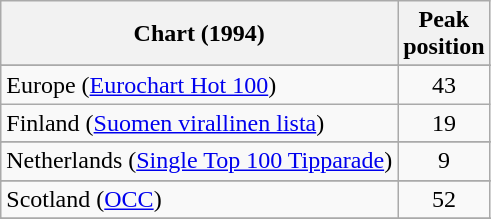<table class="wikitable sortable">
<tr>
<th>Chart (1994)</th>
<th>Peak<br>position</th>
</tr>
<tr>
</tr>
<tr>
</tr>
<tr>
<td>Europe (<a href='#'>Eurochart Hot 100</a>)</td>
<td align="center">43</td>
</tr>
<tr>
<td>Finland (<a href='#'>Suomen virallinen lista</a>)</td>
<td align="center">19</td>
</tr>
<tr>
</tr>
<tr>
<td>Netherlands (<a href='#'>Single Top 100 Tipparade</a>)</td>
<td align="center">9</td>
</tr>
<tr>
</tr>
<tr>
<td>Scotland (<a href='#'>OCC</a>)</td>
<td align="center">52</td>
</tr>
<tr>
</tr>
<tr>
</tr>
</table>
